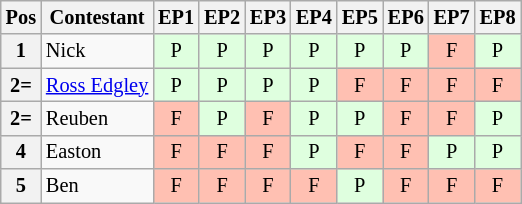<table class="wikitable" style="font-size:85%; text-align:center;">
<tr valign="top">
<th valign="middle">Pos</th>
<th valign="middle">Contestant</th>
<th>EP1</th>
<th>EP2</th>
<th>EP3</th>
<th>EP4</th>
<th>EP5</th>
<th>EP6</th>
<th>EP7</th>
<th>EP8</th>
</tr>
<tr>
<th>1</th>
<td align="left">Nick</td>
<td bgcolor="#dfffdf">P</td>
<td bgcolor="#dfffdf">P</td>
<td bgcolor="#dfffdf">P</td>
<td bgcolor="#dfffdf">P</td>
<td bgcolor="#dfffdf">P</td>
<td bgcolor="#dfffdf">P</td>
<td bgcolor=ffC0B2>F</td>
<td bgcolor="#dfffdf">P</td>
</tr>
<tr>
<th>2=</th>
<td align="left"><a href='#'>Ross Edgley</a></td>
<td bgcolor="#dfffdf">P</td>
<td bgcolor="#dfffdf">P</td>
<td bgcolor="#dfffdf">P</td>
<td bgcolor="#dfffdf">P</td>
<td bgcolor=ffC0B2>F</td>
<td bgcolor=ffC0B2>F</td>
<td bgcolor=ffC0B2>F</td>
<td bgcolor=ffC0B2>F</td>
</tr>
<tr>
<th>2=</th>
<td align="left">Reuben</td>
<td bgcolor= ffC0B2>F</td>
<td bgcolor= "#dfffdf">P</td>
<td bgcolor= ffC0B2>F</td>
<td bgcolor= "#dfffdf">P</td>
<td bgcolor= "#dfffdf">P</td>
<td bgcolor= ffC0B2>F</td>
<td bgcolor= ffC0B2>F</td>
<td bgcolor= "#dfffdf">P</td>
</tr>
<tr>
<th>4</th>
<td align="left">Easton</td>
<td bgcolor= ffC0B2>F</td>
<td bgcolor= ffC0B2>F</td>
<td bgcolor= ffC0B2>F</td>
<td bgcolor= "#dfffdf">P</td>
<td bgcolor= ffC0B2>F</td>
<td bgcolor= ffC0B2>F</td>
<td bgcolor= "#dfffdf">P</td>
<td bgcolor= "#dfffdf">P</td>
</tr>
<tr>
<th>5</th>
<td align="left">Ben</td>
<td bgcolor= ffC0B2>F</td>
<td bgcolor= ffC0B2>F</td>
<td bgcolor= ffC0B2>F</td>
<td bgcolor= ffC0B2>F</td>
<td bgcolor= "#dfffdf">P</td>
<td bgcolor= ffC0B2>F</td>
<td bgcolor= ffC0B2>F</td>
<td bgcolor= ffC0B2>F</td>
</tr>
</table>
